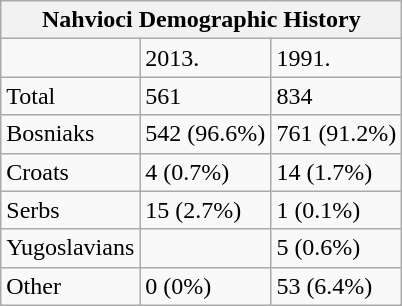<table class="wikitable">
<tr>
<th colspan="3">Nahvioci Demographic History</th>
</tr>
<tr>
<td></td>
<td>2013.</td>
<td>1991.</td>
</tr>
<tr>
<td>Total</td>
<td>561</td>
<td>834</td>
</tr>
<tr>
<td>Bosniaks</td>
<td>542 (96.6%)</td>
<td>761 (91.2%)</td>
</tr>
<tr>
<td>Croats</td>
<td>4 (0.7%)</td>
<td>14 (1.7%)</td>
</tr>
<tr>
<td>Serbs</td>
<td>15 (2.7%)</td>
<td>1 (0.1%)</td>
</tr>
<tr>
<td>Yugoslavians</td>
<td></td>
<td>5 (0.6%)</td>
</tr>
<tr>
<td>Other</td>
<td>0 (0%)</td>
<td>53 (6.4%)</td>
</tr>
</table>
